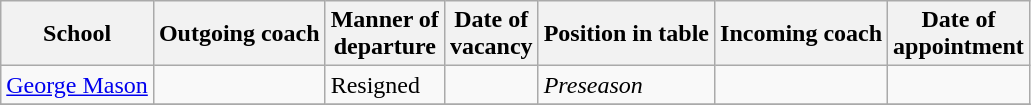<table class="wikitable sortable">
<tr>
<th>School</th>
<th>Outgoing coach</th>
<th>Manner of <br> departure</th>
<th>Date of <br> vacancy</th>
<th>Position in table</th>
<th>Incoming coach</th>
<th>Date of <br> appointment</th>
</tr>
<tr>
<td><a href='#'>George Mason</a></td>
<td> </td>
<td>Resigned</td>
<td></td>
<td><em>Preseason</em></td>
<td> </td>
<td></td>
</tr>
<tr>
</tr>
</table>
